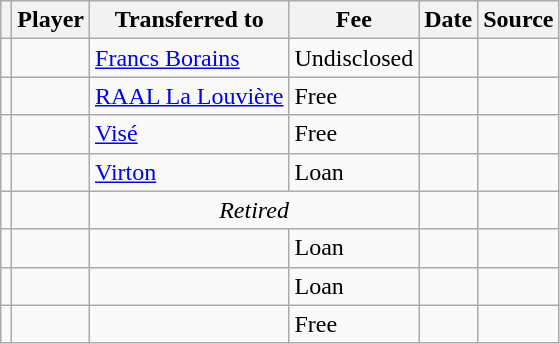<table class="wikitable plainrowheaders sortable">
<tr>
<th></th>
<th scope=col>Player</th>
<th>Transferred to</th>
<th scope=col; style="width: 65px;">Fee</th>
<th scope=col>Date</th>
<th scope=col>Source</th>
</tr>
<tr>
<td align=center></td>
<td></td>
<td><a href='#'>Francs Borains</a></td>
<td>Undisclosed</td>
<td></td>
<td></td>
</tr>
<tr>
<td align=center></td>
<td></td>
<td><a href='#'>RAAL La Louvière</a></td>
<td>Free</td>
<td></td>
<td></td>
</tr>
<tr>
<td align=center></td>
<td></td>
<td><a href='#'>Visé</a></td>
<td>Free</td>
<td></td>
<td></td>
</tr>
<tr>
<td align=center></td>
<td></td>
<td><a href='#'>Virton</a></td>
<td>Loan</td>
<td></td>
<td></td>
</tr>
<tr>
<td align=center></td>
<td></td>
<td colspan=2 align=center><em>Retired</em></td>
<td></td>
<td></td>
</tr>
<tr>
<td align=center></td>
<td></td>
<td></td>
<td>Loan</td>
<td></td>
<td></td>
</tr>
<tr>
<td align=center></td>
<td></td>
<td></td>
<td>Loan</td>
<td></td>
<td></td>
</tr>
<tr>
<td align=center></td>
<td></td>
<td></td>
<td>Free</td>
<td></td>
<td></td>
</tr>
</table>
